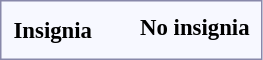<table style="border:1px solid #8888aa; background-color:#f7f8ff; padding:5px; font-size:95%; margin: 0px 12px 12px 0px;">
<tr style="text-align:center;">
<td rowspan=2><strong>Insignia</strong></td>
<td></td>
<td></td>
<td></td>
<td></td>
<td></td>
<td></td>
<td></td>
<td><strong>No insignia</strong></td>
</tr>
<tr style="text-align:center;">
<td></td>
<td></td>
<td></td>
<td></td>
<td></td>
<td></td>
<td></td>
<td></td>
</tr>
</table>
